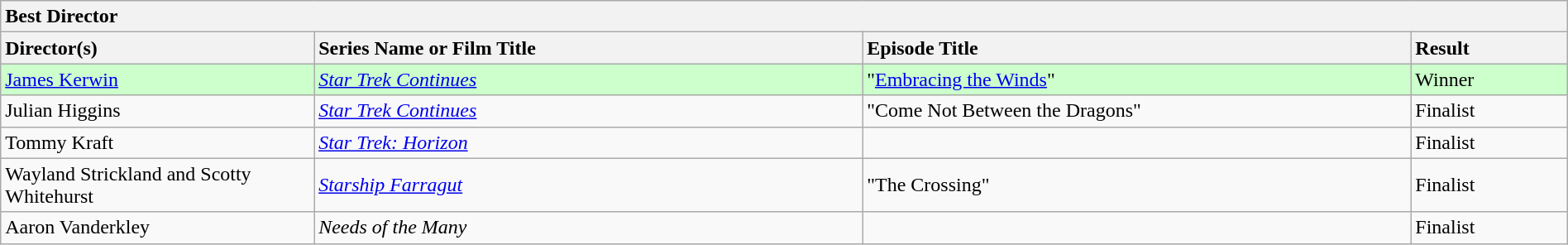<table class="wikitable" width=100%>
<tr>
<th colspan="5" ! style="text-align:left;">Best Director</th>
</tr>
<tr>
<th style="text-align:left; width: 20%;"><strong>Director(s)</strong></th>
<th style="text-align:left; width: 35%;"><strong>Series Name or Film Title</strong></th>
<th style="text-align:left; width: 35%;"><strong>Episode Title</strong></th>
<th style="text-align:left; width: 10%;"><strong>Result</strong></th>
</tr>
<tr style="background-color:#ccffcc;">
<td><a href='#'>James Kerwin</a></td>
<td><em><a href='#'>Star Trek Continues</a></em></td>
<td>"<a href='#'>Embracing the Winds</a>"</td>
<td>Winner</td>
</tr>
<tr>
<td>Julian Higgins</td>
<td><em><a href='#'>Star Trek Continues</a></em></td>
<td>"Come Not Between the Dragons"</td>
<td>Finalist</td>
</tr>
<tr>
<td>Tommy Kraft</td>
<td><em><a href='#'>Star Trek: Horizon</a></em></td>
<td></td>
<td>Finalist</td>
</tr>
<tr>
<td>Wayland Strickland and Scotty Whitehurst</td>
<td><em><a href='#'>Starship Farragut</a></em></td>
<td>"The Crossing"</td>
<td>Finalist</td>
</tr>
<tr>
<td>Aaron Vanderkley</td>
<td><em>Needs of the Many</em></td>
<td></td>
<td>Finalist</td>
</tr>
</table>
